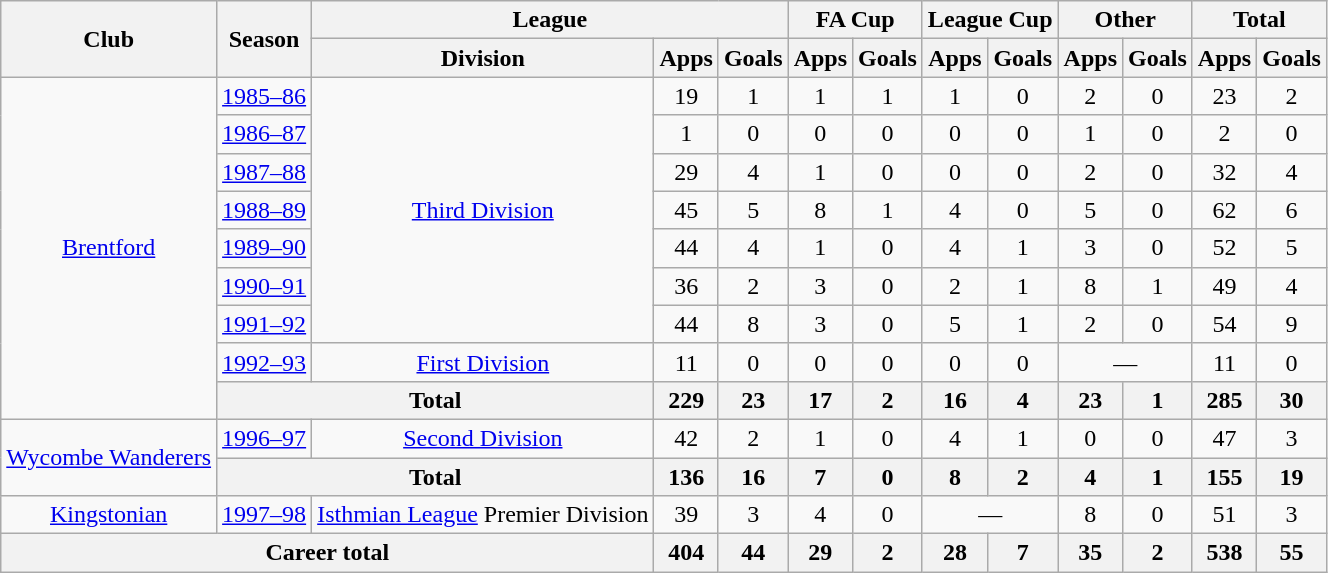<table class="wikitable" style="text-align: center;">
<tr>
<th rowspan="2">Club</th>
<th rowspan="2">Season</th>
<th colspan="3">League</th>
<th colspan="2">FA Cup</th>
<th colspan="2">League Cup</th>
<th colspan="2">Other</th>
<th colspan="2">Total</th>
</tr>
<tr>
<th>Division</th>
<th>Apps</th>
<th>Goals</th>
<th>Apps</th>
<th>Goals</th>
<th>Apps</th>
<th>Goals</th>
<th>Apps</th>
<th>Goals</th>
<th>Apps</th>
<th>Goals</th>
</tr>
<tr>
<td rowspan="9"><a href='#'>Brentford</a></td>
<td><a href='#'>1985–86</a></td>
<td rowspan="7"><a href='#'>Third Division</a></td>
<td>19</td>
<td>1</td>
<td>1</td>
<td>1</td>
<td>1</td>
<td>0</td>
<td>2</td>
<td>0</td>
<td>23</td>
<td>2</td>
</tr>
<tr>
<td><a href='#'>1986–87</a></td>
<td>1</td>
<td>0</td>
<td>0</td>
<td>0</td>
<td>0</td>
<td>0</td>
<td>1</td>
<td>0</td>
<td>2</td>
<td>0</td>
</tr>
<tr>
<td><a href='#'>1987–88</a></td>
<td>29</td>
<td>4</td>
<td>1</td>
<td>0</td>
<td>0</td>
<td>0</td>
<td>2</td>
<td>0</td>
<td>32</td>
<td>4</td>
</tr>
<tr>
<td><a href='#'>1988–89</a></td>
<td>45</td>
<td>5</td>
<td>8</td>
<td>1</td>
<td>4</td>
<td>0</td>
<td>5</td>
<td>0</td>
<td>62</td>
<td>6</td>
</tr>
<tr>
<td><a href='#'>1989–90</a></td>
<td>44</td>
<td>4</td>
<td>1</td>
<td>0</td>
<td>4</td>
<td>1</td>
<td>3</td>
<td>0</td>
<td>52</td>
<td>5</td>
</tr>
<tr>
<td><a href='#'>1990–91</a></td>
<td>36</td>
<td>2</td>
<td>3</td>
<td>0</td>
<td>2</td>
<td>1</td>
<td>8</td>
<td>1</td>
<td>49</td>
<td>4</td>
</tr>
<tr>
<td><a href='#'>1991–92</a></td>
<td>44</td>
<td>8</td>
<td>3</td>
<td>0</td>
<td>5</td>
<td>1</td>
<td>2</td>
<td>0</td>
<td>54</td>
<td>9</td>
</tr>
<tr>
<td><a href='#'>1992–93</a></td>
<td><a href='#'>First Division</a></td>
<td>11</td>
<td>0</td>
<td>0</td>
<td>0</td>
<td>0</td>
<td>0</td>
<td colspan="2">—</td>
<td>11</td>
<td>0</td>
</tr>
<tr>
<th colspan="2">Total</th>
<th>229</th>
<th>23</th>
<th>17</th>
<th>2</th>
<th>16</th>
<th>4</th>
<th>23</th>
<th>1</th>
<th>285</th>
<th>30</th>
</tr>
<tr>
<td rowspan="2"><a href='#'>Wycombe Wanderers</a></td>
<td><a href='#'>1996–97</a></td>
<td><a href='#'>Second Division</a></td>
<td>42</td>
<td>2</td>
<td>1</td>
<td>0</td>
<td>4</td>
<td>1</td>
<td>0</td>
<td>0</td>
<td>47</td>
<td>3</td>
</tr>
<tr>
<th colspan="2">Total</th>
<th>136</th>
<th>16</th>
<th>7</th>
<th>0</th>
<th>8</th>
<th>2</th>
<th>4</th>
<th>1</th>
<th>155</th>
<th>19</th>
</tr>
<tr>
<td><a href='#'>Kingstonian</a></td>
<td><a href='#'>1997–98</a></td>
<td><a href='#'>Isthmian League</a> Premier Division</td>
<td>39</td>
<td>3</td>
<td>4</td>
<td>0</td>
<td colspan="2">—</td>
<td>8</td>
<td>0</td>
<td>51</td>
<td>3</td>
</tr>
<tr>
<th colspan="3">Career total</th>
<th>404</th>
<th>44</th>
<th>29</th>
<th>2</th>
<th>28</th>
<th>7</th>
<th>35</th>
<th>2</th>
<th>538</th>
<th>55</th>
</tr>
</table>
